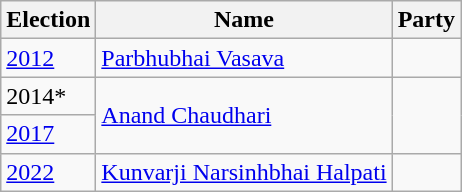<table class="wikitable sortable">
<tr>
<th>Election</th>
<th>Name</th>
<th colspan="2">Party</th>
</tr>
<tr>
<td><a href='#'>2012</a></td>
<td><a href='#'>Parbhubhai Vasava</a></td>
<td></td>
</tr>
<tr>
<td>2014*</td>
<td rowspan=2><a href='#'>Anand Chaudhari</a></td>
</tr>
<tr>
<td><a href='#'>2017</a></td>
</tr>
<tr>
<td><a href='#'>2022</a></td>
<td><a href='#'>Kunvarji Narsinhbhai Halpati</a></td>
<td></td>
</tr>
</table>
